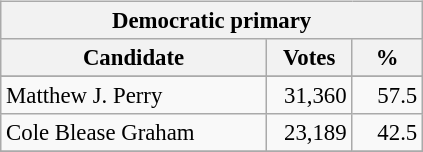<table class="wikitable" align="left" style="margin: 1em 1em 1em 0; font-size: 95%;">
<tr>
<th colspan="3">Democratic primary</th>
</tr>
<tr>
<th colspan="1" style="width: 170px">Candidate</th>
<th style="width: 50px">Votes</th>
<th style="width: 40px">%</th>
</tr>
<tr>
</tr>
<tr>
<td>Matthew J. Perry</td>
<td align="right">31,360</td>
<td align="right">57.5</td>
</tr>
<tr>
<td>Cole Blease Graham</td>
<td align="right">23,189</td>
<td align="right">42.5</td>
</tr>
<tr>
</tr>
</table>
